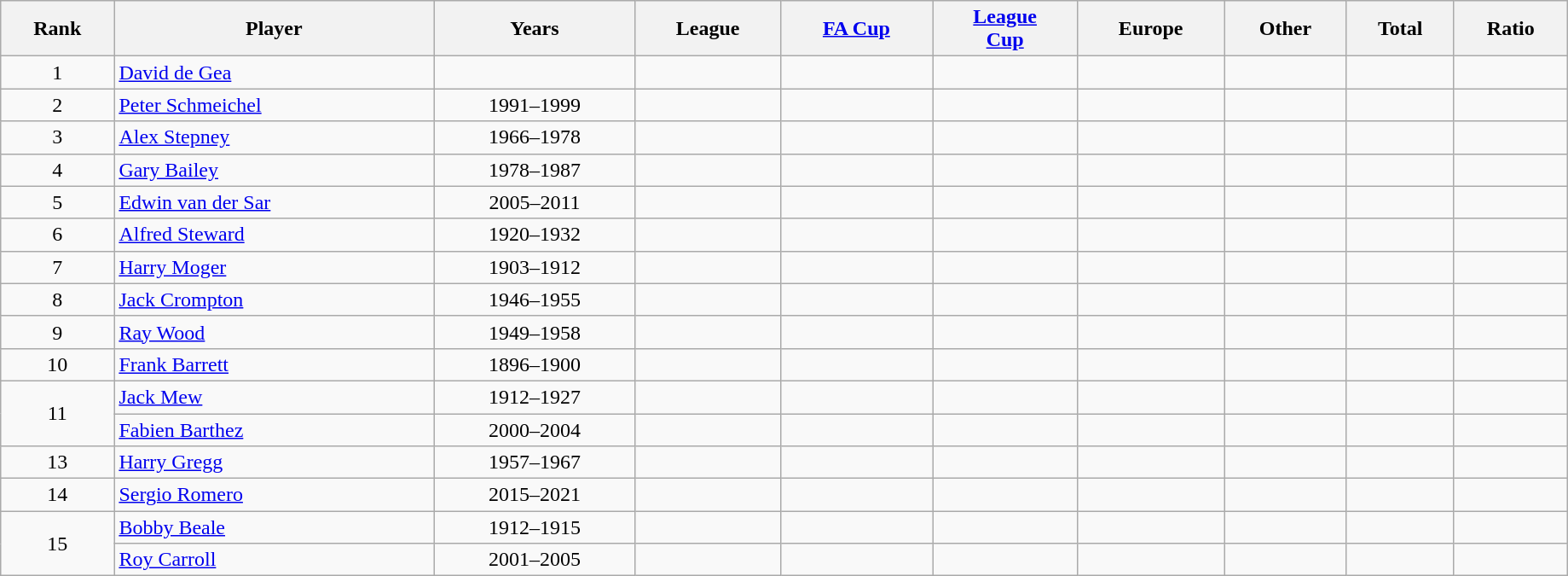<table class="wikitable sortable" width=97% style="text-align:center">
<tr>
<th>Rank</th>
<th>Player</th>
<th>Years</th>
<th>League</th>
<th><a href='#'>FA Cup</a></th>
<th><a href='#'>League<br>Cup</a></th>
<th>Europe</th>
<th>Other</th>
<th>Total</th>
<th>Ratio</th>
</tr>
<tr>
<td>1</td>
<td align="left"> <a href='#'>David de Gea</a></td>
<td></td>
<td></td>
<td></td>
<td></td>
<td></td>
<td></td>
<td></td>
<td></td>
</tr>
<tr>
<td>2</td>
<td align="left"> <a href='#'>Peter Schmeichel</a></td>
<td>1991–1999</td>
<td></td>
<td></td>
<td></td>
<td></td>
<td></td>
<td></td>
<td></td>
</tr>
<tr>
<td>3</td>
<td align="left"> <a href='#'>Alex Stepney</a></td>
<td>1966–1978</td>
<td></td>
<td></td>
<td></td>
<td></td>
<td></td>
<td></td>
<td></td>
</tr>
<tr>
<td>4</td>
<td align="left"> <a href='#'>Gary Bailey</a></td>
<td>1978–1987</td>
<td></td>
<td></td>
<td></td>
<td></td>
<td></td>
<td></td>
<td></td>
</tr>
<tr>
<td>5</td>
<td align="left"> <a href='#'>Edwin van der Sar</a></td>
<td>2005–2011</td>
<td></td>
<td></td>
<td></td>
<td></td>
<td></td>
<td></td>
<td></td>
</tr>
<tr>
<td>6</td>
<td align="left"> <a href='#'>Alfred Steward</a></td>
<td>1920–1932</td>
<td></td>
<td></td>
<td></td>
<td></td>
<td></td>
<td></td>
<td></td>
</tr>
<tr>
<td>7</td>
<td align="left"> <a href='#'>Harry Moger</a></td>
<td>1903–1912</td>
<td></td>
<td></td>
<td></td>
<td></td>
<td></td>
<td></td>
<td></td>
</tr>
<tr>
<td>8</td>
<td align="left"> <a href='#'>Jack Crompton</a></td>
<td>1946–1955</td>
<td></td>
<td></td>
<td></td>
<td></td>
<td></td>
<td></td>
<td></td>
</tr>
<tr>
<td>9</td>
<td align="left"> <a href='#'>Ray Wood</a></td>
<td>1949–1958</td>
<td></td>
<td></td>
<td></td>
<td></td>
<td></td>
<td></td>
<td></td>
</tr>
<tr>
<td>10</td>
<td align="left"> <a href='#'>Frank Barrett</a></td>
<td>1896–1900</td>
<td></td>
<td></td>
<td></td>
<td></td>
<td></td>
<td></td>
<td></td>
</tr>
<tr>
<td rowspan="2">11</td>
<td align="left"> <a href='#'>Jack Mew</a></td>
<td>1912–1927</td>
<td></td>
<td></td>
<td></td>
<td></td>
<td></td>
<td></td>
<td></td>
</tr>
<tr>
<td align="left"> <a href='#'>Fabien Barthez</a></td>
<td>2000–2004</td>
<td></td>
<td></td>
<td></td>
<td></td>
<td></td>
<td></td>
<td></td>
</tr>
<tr>
<td>13</td>
<td align="left"> <a href='#'>Harry Gregg</a></td>
<td>1957–1967</td>
<td></td>
<td></td>
<td></td>
<td></td>
<td></td>
<td></td>
<td></td>
</tr>
<tr>
<td>14</td>
<td align="left"> <a href='#'>Sergio Romero</a></td>
<td>2015–2021</td>
<td></td>
<td></td>
<td></td>
<td></td>
<td></td>
<td></td>
<td></td>
</tr>
<tr>
<td rowspan="2">15</td>
<td align="left"> <a href='#'>Bobby Beale</a></td>
<td>1912–1915</td>
<td></td>
<td></td>
<td></td>
<td></td>
<td></td>
<td></td>
<td></td>
</tr>
<tr>
<td align="left"> <a href='#'>Roy Carroll</a></td>
<td>2001–2005</td>
<td></td>
<td></td>
<td></td>
<td></td>
<td></td>
<td></td>
<td></td>
</tr>
</table>
